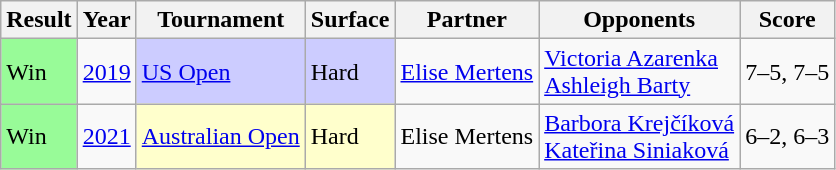<table class="sortable wikitable">
<tr>
<th>Result</th>
<th>Year</th>
<th>Tournament</th>
<th>Surface</th>
<th>Partner</th>
<th>Opponents</th>
<th class="unsortable">Score</th>
</tr>
<tr>
<td style="background:#98fb98;">Win</td>
<td><a href='#'>2019</a></td>
<td style=background:#ccf><a href='#'>US Open</a></td>
<td style=background:#ccf>Hard</td>
<td> <a href='#'>Elise Mertens</a></td>
<td> <a href='#'>Victoria Azarenka</a><br> <a href='#'>Ashleigh Barty</a></td>
<td>7–5, 7–5</td>
</tr>
<tr>
<td style="background:#98fb98;">Win</td>
<td><a href='#'>2021</a></td>
<td style="background:#ffc;"><a href='#'>Australian Open</a></td>
<td style="background:#ffc;">Hard</td>
<td> Elise Mertens</td>
<td> <a href='#'>Barbora Krejčíková</a><br> <a href='#'>Kateřina Siniaková</a></td>
<td>6–2, 6–3</td>
</tr>
</table>
